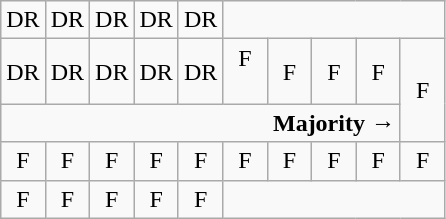<table class="wikitable" style="text-align:center">
<tr>
<td>DR<br></td>
<td>DR<br></td>
<td>DR<br></td>
<td>DR<br></td>
<td>DR<br></td>
</tr>
<tr>
<td width=10% >DR<br></td>
<td width=10% >DR<br></td>
<td width=10% >DR<br></td>
<td width=10% >DR</td>
<td width=10% >DR</td>
<td width=10% >F<br><br></td>
<td width=10% >F</td>
<td width=10% >F</td>
<td width=10% >F</td>
<td rowspan=2 width=10% >F</td>
</tr>
<tr>
<td colspan=9 style="text-align:right"><strong>Majority →</strong></td>
</tr>
<tr>
<td>F<br></td>
<td>F<br></td>
<td>F<br></td>
<td>F<br></td>
<td>F<br></td>
<td>F<br></td>
<td>F</td>
<td>F</td>
<td>F</td>
<td>F</td>
</tr>
<tr>
<td>F<br></td>
<td>F<br></td>
<td>F<br></td>
<td>F<br></td>
<td>F<br></td>
</tr>
</table>
